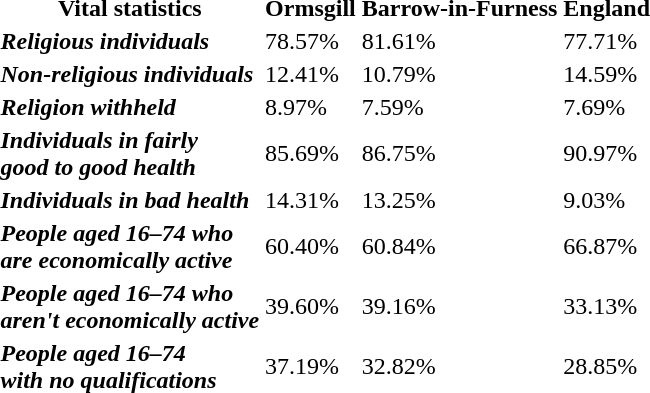<table>
<tr>
<th><strong>Vital statistics</strong> </th>
<th><strong>Ormsgill</strong></th>
<th><strong>Barrow-in-Furness</strong></th>
<th><strong>England</strong></th>
</tr>
<tr>
<td><strong><em>Religious individuals</em></strong></td>
<td>78.57%</td>
<td>81.61%</td>
<td>77.71%</td>
</tr>
<tr>
<td><strong><em>Non-religious individuals</em></strong></td>
<td>12.41%</td>
<td>10.79%</td>
<td>14.59%</td>
</tr>
<tr>
<td><strong><em>Religion withheld</em></strong></td>
<td>8.97%</td>
<td>7.59%</td>
<td>7.69%</td>
</tr>
<tr>
<td><strong><em>Individuals in fairly<br>good to good health</em></strong></td>
<td>85.69%</td>
<td>86.75%</td>
<td>90.97%</td>
</tr>
<tr>
<td><strong><em>Individuals in bad health</em></strong></td>
<td>14.31%</td>
<td>13.25%</td>
<td>9.03%</td>
</tr>
<tr>
<td><strong><em>People aged 16–74 who<br>are economically active</em></strong></td>
<td>60.40%</td>
<td>60.84%</td>
<td>66.87%</td>
</tr>
<tr>
<td><strong><em>People aged 16–74 who<br>aren't economically active</em></strong></td>
<td>39.60%</td>
<td>39.16%</td>
<td>33.13%</td>
</tr>
<tr>
<td><strong><em>People aged 16–74<br>with no qualifications</em></strong></td>
<td>37.19%</td>
<td>32.82%</td>
<td>28.85%</td>
</tr>
</table>
